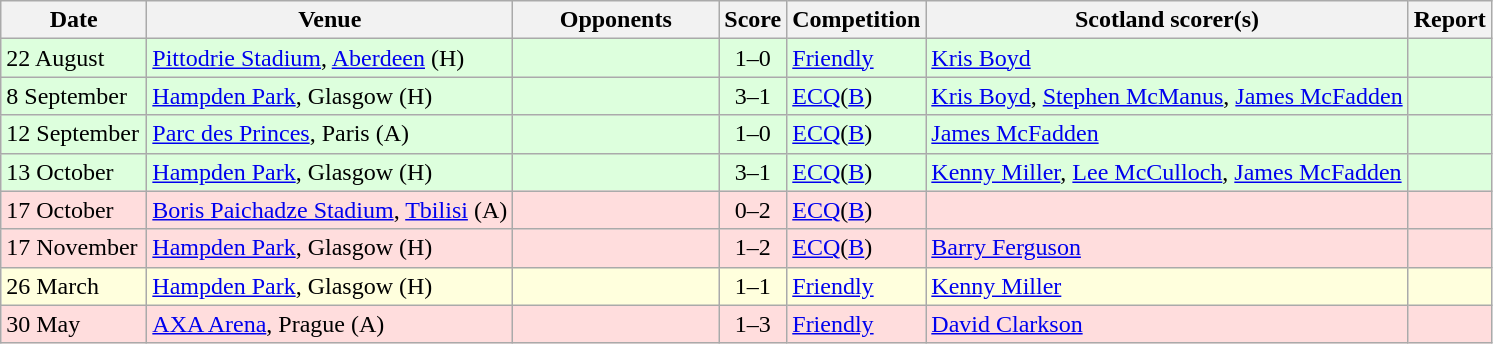<table class="wikitable">
<tr>
<th width=90>Date</th>
<th>Venue</th>
<th width=130>Opponents</th>
<th>Score</th>
<th>Competition</th>
<th>Scotland scorer(s)</th>
<th>Report</th>
</tr>
<tr style="background:#dfd;">
<td>22 August</td>
<td><a href='#'>Pittodrie Stadium</a>, <a href='#'>Aberdeen</a> (H)</td>
<td></td>
<td align=center>1–0</td>
<td><a href='#'>Friendly</a></td>
<td><a href='#'>Kris Boyd</a></td>
<td></td>
</tr>
<tr style="background:#dfd;">
<td>8 September</td>
<td><a href='#'>Hampden Park</a>, Glasgow (H)</td>
<td></td>
<td align=center>3–1</td>
<td><a href='#'>ECQ</a>(<a href='#'>B</a>)</td>
<td><a href='#'>Kris Boyd</a>, <a href='#'>Stephen McManus</a>, <a href='#'>James McFadden</a></td>
<td></td>
</tr>
<tr style="background:#dfd;">
<td>12 September</td>
<td><a href='#'>Parc des Princes</a>, Paris (A)</td>
<td></td>
<td align=center>1–0</td>
<td><a href='#'>ECQ</a>(<a href='#'>B</a>)</td>
<td><a href='#'>James McFadden</a></td>
<td></td>
</tr>
<tr style="background:#dfd;">
<td>13 October</td>
<td><a href='#'>Hampden Park</a>, Glasgow (H)</td>
<td></td>
<td align=center>3–1</td>
<td><a href='#'>ECQ</a>(<a href='#'>B</a>)</td>
<td><a href='#'>Kenny Miller</a>, <a href='#'>Lee McCulloch</a>, <a href='#'>James McFadden</a></td>
<td></td>
</tr>
<tr style="background:#fdd;">
<td>17 October</td>
<td><a href='#'>Boris Paichadze Stadium</a>, <a href='#'>Tbilisi</a> (A)</td>
<td></td>
<td align=center>0–2</td>
<td><a href='#'>ECQ</a>(<a href='#'>B</a>)</td>
<td></td>
<td></td>
</tr>
<tr style="background:#fdd;">
<td>17 November</td>
<td><a href='#'>Hampden Park</a>, Glasgow (H)</td>
<td></td>
<td align=center>1–2</td>
<td><a href='#'>ECQ</a>(<a href='#'>B</a>)</td>
<td><a href='#'>Barry Ferguson</a></td>
<td></td>
</tr>
<tr style="background:#ffd;">
<td>26 March</td>
<td><a href='#'>Hampden Park</a>, Glasgow (H)</td>
<td></td>
<td align=center>1–1</td>
<td><a href='#'>Friendly</a></td>
<td><a href='#'>Kenny Miller</a></td>
<td></td>
</tr>
<tr style="background:#fdd;">
<td>30 May</td>
<td><a href='#'>AXA Arena</a>, Prague (A)</td>
<td></td>
<td align=center>1–3</td>
<td><a href='#'>Friendly</a></td>
<td><a href='#'>David Clarkson</a></td>
<td></td>
</tr>
</table>
